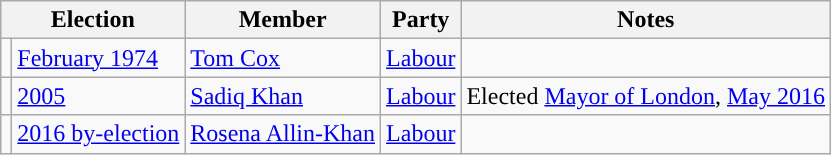<table class="wikitable">
<tr>
<th colspan="2">Election</th>
<th>Member</th>
<th>Party</th>
<th>Notes</th>
</tr>
<tr>
<td style="color:inherit;background-color: "></td>
<td><a href='#'>February 1974</a></td>
<td><a href='#'>Tom Cox</a></td>
<td><a href='#'>Labour</a></td>
<td></td>
</tr>
<tr>
<td style="color:inherit;background-color: "></td>
<td><a href='#'>2005</a></td>
<td><a href='#'>Sadiq Khan</a></td>
<td><a href='#'>Labour</a></td>
<td>Elected <a href='#'>Mayor of London</a>, <a href='#'>May 2016</a></td>
</tr>
<tr>
<td style="color:inherit;background-color: "></td>
<td><a href='#'>2016 by-election</a></td>
<td><a href='#'>Rosena Allin-Khan</a></td>
<td><a href='#'>Labour</a></td>
<td></td>
</tr>
</table>
